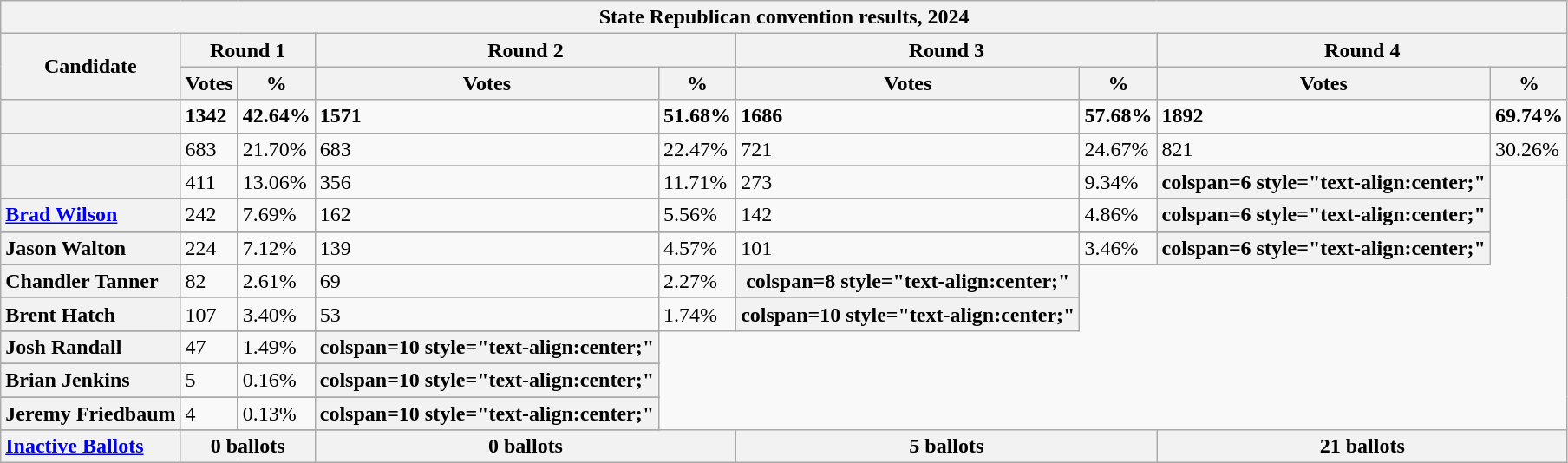<table class="wikitable sortable">
<tr>
<th colspan="9">State Republican convention results, 2024</th>
</tr>
<tr style="background:#eee; text-align:center;">
<th rowspan=2 style="text-align:center;">Candidate</th>
<th colspan=2 style="text-align:center;">Round 1</th>
<th colspan=2 style="text-align:center;">Round 2</th>
<th colspan=2 style="text-align:center;">Round 3</th>
<th colspan=2 style="text-align:center;">Round 4</th>
</tr>
<tr>
<th>Votes</th>
<th>%</th>
<th>Votes</th>
<th>%</th>
<th>Votes</th>
<th>%</th>
<th>Votes</th>
<th>%</th>
</tr>
<tr>
<th scope="row" style="text-align:left;"></th>
<td><strong>1342</strong></td>
<td><strong>42.64%</strong></td>
<td><strong>1571</strong></td>
<td><strong>51.68%</strong></td>
<td><strong>1686</strong></td>
<td><strong>57.68%</strong></td>
<td><strong>1892</strong></td>
<td><strong>69.74%</strong></td>
</tr>
<tr>
</tr>
<tr>
<th scope="row" style="text-align:left;"></th>
<td>683</td>
<td>21.70%</td>
<td>683</td>
<td>22.47%</td>
<td>721</td>
<td>24.67%</td>
<td>821</td>
<td>30.26%</td>
</tr>
<tr>
</tr>
<tr>
<th scope="row" style="text-align:left;"></th>
<td>411</td>
<td>13.06%</td>
<td>356</td>
<td>11.71%</td>
<td>273</td>
<td>9.34%</td>
<th>colspan=6 style="text-align:center;" </th>
</tr>
<tr>
</tr>
<tr>
<th scope="row" style="text-align:left;"><a href='#'>Brad Wilson</a></th>
<td>242</td>
<td>7.69%</td>
<td>162</td>
<td>5.56%</td>
<td>142</td>
<td>4.86%</td>
<th>colspan=6 style="text-align:center;" </th>
</tr>
<tr>
</tr>
<tr>
<th scope="row" style="text-align:left;">Jason Walton</th>
<td>224</td>
<td>7.12%</td>
<td>139</td>
<td>4.57%</td>
<td>101</td>
<td>3.46%</td>
<th>colspan=6 style="text-align:center;" </th>
</tr>
<tr>
</tr>
<tr>
<th scope="row" style="text-align:left;">Chandler Tanner</th>
<td>82</td>
<td>2.61%</td>
<td>69</td>
<td>2.27%</td>
<th>colspan=8 style="text-align:center;" </th>
</tr>
<tr>
</tr>
<tr>
<th scope="row" style="text-align:left;">Brent Hatch</th>
<td>107</td>
<td>3.40%</td>
<td>53</td>
<td>1.74%</td>
<th>colspan=10 style="text-align:center;" </th>
</tr>
<tr>
</tr>
<tr>
<th scope="row" style="text-align:left;">Josh Randall</th>
<td>47</td>
<td>1.49%</td>
<th>colspan=10 style="text-align:center;" </th>
</tr>
<tr>
</tr>
<tr>
<th scope="row" style="text-align:left;">Brian Jenkins</th>
<td>5</td>
<td>0.16%</td>
<th>colspan=10 style="text-align:center;" </th>
</tr>
<tr>
</tr>
<tr>
<th scope="row" style="text-align:left;">Jeremy Friedbaum</th>
<td>4</td>
<td>0.13%</td>
<th>colspan=10 style="text-align:center;" </th>
</tr>
<tr>
</tr>
<tr>
<th scope="row" style="text-align:left;"><a href='#'>Inactive Ballots</a></th>
<th colspan="2">0 ballots</th>
<th colspan="2">0 ballots</th>
<th colspan="2">5 ballots</th>
<th colspan="2">21 ballots</th>
</tr>
</table>
